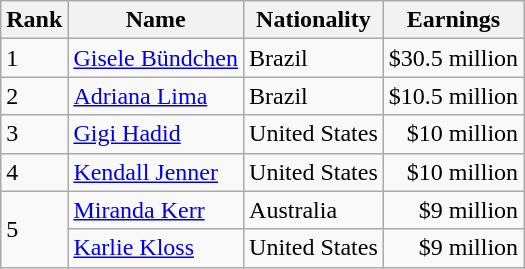<table class="wikitable sortable" border="0">
<tr>
<th scope="col">Rank</th>
<th scope="col">Name</th>
<th scope="col">Nationality</th>
<th scope="col">Earnings</th>
</tr>
<tr>
<td>1</td>
<td><a href='#'>Gisele Bündchen</a></td>
<td>Brazil</td>
<td align="right">$30.5 million</td>
</tr>
<tr>
<td>2</td>
<td><a href='#'>Adriana Lima</a></td>
<td>Brazil</td>
<td align="right">$10.5 million</td>
</tr>
<tr>
<td>3</td>
<td><a href='#'>Gigi Hadid</a></td>
<td>United States</td>
<td align="right">$10 million</td>
</tr>
<tr>
<td>4</td>
<td><a href='#'>Kendall Jenner</a></td>
<td>United States</td>
<td align="right">$10 million</td>
</tr>
<tr>
<td rowspan="2">5</td>
<td><a href='#'>Miranda Kerr</a></td>
<td>Australia</td>
<td align="right">$9 million</td>
</tr>
<tr>
<td><a href='#'>Karlie Kloss</a></td>
<td>United States</td>
<td align="right">$9 million</td>
</tr>
</table>
